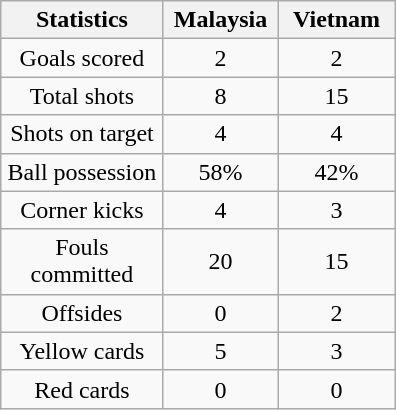<table class="wikitable" style="text-align:center; margin:auto;">
<tr>
<th scope=col width=100>Statistics</th>
<th scope=col width=70>Malaysia</th>
<th scope=col width=70>Vietnam</th>
</tr>
<tr>
<td>Goals scored</td>
<td>2</td>
<td>2</td>
</tr>
<tr>
<td>Total shots</td>
<td>8</td>
<td>15</td>
</tr>
<tr>
<td>Shots on target</td>
<td>4</td>
<td>4</td>
</tr>
<tr>
<td>Ball possession</td>
<td>58%</td>
<td>42%</td>
</tr>
<tr>
<td>Corner kicks</td>
<td>4</td>
<td>3</td>
</tr>
<tr>
<td>Fouls committed</td>
<td>20</td>
<td>15</td>
</tr>
<tr>
<td>Offsides</td>
<td>0</td>
<td>2</td>
</tr>
<tr>
<td>Yellow cards</td>
<td>5</td>
<td>3</td>
</tr>
<tr>
<td>Red cards</td>
<td>0</td>
<td>0</td>
</tr>
</table>
